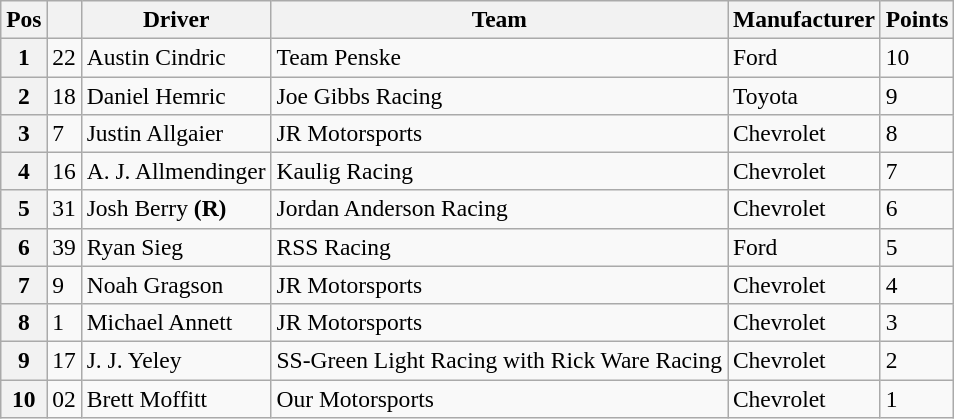<table class="wikitable" style="font-size:98%">
<tr>
<th>Pos</th>
<th></th>
<th>Driver</th>
<th>Team</th>
<th>Manufacturer</th>
<th>Points</th>
</tr>
<tr>
<th>1</th>
<td>22</td>
<td>Austin Cindric</td>
<td>Team Penske</td>
<td>Ford</td>
<td>10</td>
</tr>
<tr>
<th>2</th>
<td>18</td>
<td>Daniel Hemric</td>
<td>Joe Gibbs Racing</td>
<td>Toyota</td>
<td>9</td>
</tr>
<tr>
<th>3</th>
<td>7</td>
<td>Justin Allgaier</td>
<td>JR Motorsports</td>
<td>Chevrolet</td>
<td>8</td>
</tr>
<tr>
<th>4</th>
<td>16</td>
<td>A. J. Allmendinger</td>
<td>Kaulig Racing</td>
<td>Chevrolet</td>
<td>7</td>
</tr>
<tr>
<th>5</th>
<td>31</td>
<td>Josh Berry <strong>(R)</strong></td>
<td>Jordan Anderson Racing</td>
<td>Chevrolet</td>
<td>6</td>
</tr>
<tr>
<th>6</th>
<td>39</td>
<td>Ryan Sieg</td>
<td>RSS Racing</td>
<td>Ford</td>
<td>5</td>
</tr>
<tr>
<th>7</th>
<td>9</td>
<td>Noah Gragson</td>
<td>JR Motorsports</td>
<td>Chevrolet</td>
<td>4</td>
</tr>
<tr>
<th>8</th>
<td>1</td>
<td>Michael Annett</td>
<td>JR Motorsports</td>
<td>Chevrolet</td>
<td>3</td>
</tr>
<tr>
<th>9</th>
<td>17</td>
<td>J. J. Yeley</td>
<td>SS-Green Light Racing with Rick Ware Racing</td>
<td>Chevrolet</td>
<td>2</td>
</tr>
<tr>
<th>10</th>
<td>02</td>
<td>Brett Moffitt</td>
<td>Our Motorsports</td>
<td>Chevrolet</td>
<td>1</td>
</tr>
</table>
